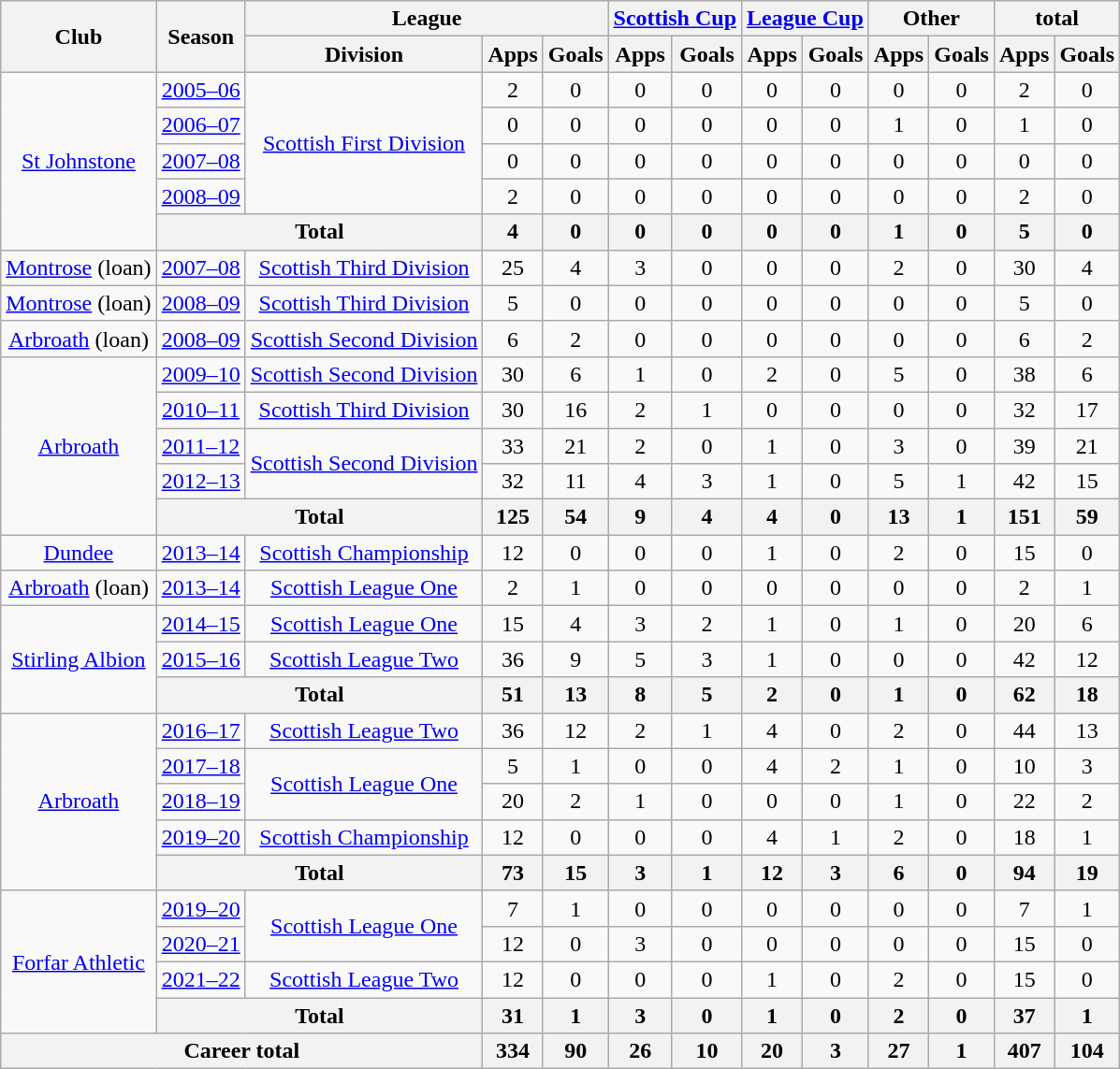<table class="wikitable" style="text-align:center">
<tr>
<th rowspan="2">Club</th>
<th rowspan="2">Season</th>
<th colspan="3">League</th>
<th colspan="2"><a href='#'>Scottish Cup</a></th>
<th colspan="2"><a href='#'>League Cup</a></th>
<th colspan="2">Other</th>
<th colspan="2">total</th>
</tr>
<tr>
<th>Division</th>
<th>Apps</th>
<th>Goals</th>
<th>Apps</th>
<th>Goals</th>
<th>Apps</th>
<th>Goals</th>
<th>Apps</th>
<th>Goals</th>
<th>Apps</th>
<th>Goals</th>
</tr>
<tr>
<td rowspan="5"><a href='#'>St Johnstone</a></td>
<td><a href='#'>2005–06</a></td>
<td rowspan="4"><a href='#'>Scottish First Division</a></td>
<td>2</td>
<td>0</td>
<td>0</td>
<td>0</td>
<td>0</td>
<td>0</td>
<td>0</td>
<td>0</td>
<td>2</td>
<td>0</td>
</tr>
<tr>
<td><a href='#'>2006–07</a></td>
<td>0</td>
<td>0</td>
<td>0</td>
<td>0</td>
<td>0</td>
<td>0</td>
<td>1</td>
<td>0</td>
<td>1</td>
<td>0</td>
</tr>
<tr>
<td><a href='#'>2007–08</a></td>
<td>0</td>
<td>0</td>
<td>0</td>
<td>0</td>
<td>0</td>
<td>0</td>
<td>0</td>
<td>0</td>
<td>0</td>
<td>0</td>
</tr>
<tr>
<td><a href='#'>2008–09</a></td>
<td>2</td>
<td>0</td>
<td>0</td>
<td>0</td>
<td>0</td>
<td>0</td>
<td>0</td>
<td>0</td>
<td>2</td>
<td>0</td>
</tr>
<tr>
<th colspan="2">Total</th>
<th>4</th>
<th>0</th>
<th>0</th>
<th>0</th>
<th>0</th>
<th>0</th>
<th>1</th>
<th>0</th>
<th>5</th>
<th>0</th>
</tr>
<tr>
<td><a href='#'>Montrose</a> (loan)</td>
<td><a href='#'>2007–08</a></td>
<td><a href='#'>Scottish Third Division</a></td>
<td>25</td>
<td>4</td>
<td>3</td>
<td>0</td>
<td>0</td>
<td>0</td>
<td>2</td>
<td>0</td>
<td>30</td>
<td>4</td>
</tr>
<tr>
<td><a href='#'>Montrose</a> (loan)</td>
<td><a href='#'>2008–09</a></td>
<td><a href='#'>Scottish Third Division</a></td>
<td>5</td>
<td>0</td>
<td>0</td>
<td>0</td>
<td>0</td>
<td>0</td>
<td>0</td>
<td>0</td>
<td>5</td>
<td>0</td>
</tr>
<tr>
<td><a href='#'>Arbroath</a> (loan)</td>
<td><a href='#'>2008–09</a></td>
<td><a href='#'>Scottish Second Division</a></td>
<td>6</td>
<td>2</td>
<td>0</td>
<td>0</td>
<td>0</td>
<td>0</td>
<td>0</td>
<td>0</td>
<td>6</td>
<td>2</td>
</tr>
<tr>
<td rowspan="5"><a href='#'>Arbroath</a></td>
<td><a href='#'>2009–10</a></td>
<td><a href='#'>Scottish Second Division</a></td>
<td>30</td>
<td>6</td>
<td>1</td>
<td>0</td>
<td>2</td>
<td>0</td>
<td>5</td>
<td>0</td>
<td>38</td>
<td>6</td>
</tr>
<tr>
<td><a href='#'>2010–11</a></td>
<td><a href='#'>Scottish Third Division</a></td>
<td>30</td>
<td>16</td>
<td>2</td>
<td>1</td>
<td>0</td>
<td>0</td>
<td>0</td>
<td>0</td>
<td>32</td>
<td>17</td>
</tr>
<tr>
<td><a href='#'>2011–12</a></td>
<td rowspan="2"><a href='#'>Scottish Second Division</a></td>
<td>33</td>
<td>21</td>
<td>2</td>
<td>0</td>
<td>1</td>
<td>0</td>
<td>3</td>
<td>0</td>
<td>39</td>
<td>21</td>
</tr>
<tr>
<td><a href='#'>2012–13</a></td>
<td>32</td>
<td>11</td>
<td>4</td>
<td>3</td>
<td>1</td>
<td>0</td>
<td>5</td>
<td>1</td>
<td>42</td>
<td>15</td>
</tr>
<tr>
<th colspan="2">Total</th>
<th>125</th>
<th>54</th>
<th>9</th>
<th>4</th>
<th>4</th>
<th>0</th>
<th>13</th>
<th>1</th>
<th>151</th>
<th>59</th>
</tr>
<tr>
<td><a href='#'>Dundee</a></td>
<td><a href='#'>2013–14</a></td>
<td><a href='#'>Scottish Championship</a></td>
<td>12</td>
<td>0</td>
<td>0</td>
<td>0</td>
<td>1</td>
<td>0</td>
<td>2</td>
<td>0</td>
<td>15</td>
<td>0</td>
</tr>
<tr>
<td><a href='#'>Arbroath</a> (loan)</td>
<td><a href='#'>2013–14</a></td>
<td><a href='#'>Scottish League One</a></td>
<td>2</td>
<td>1</td>
<td>0</td>
<td>0</td>
<td>0</td>
<td>0</td>
<td>0</td>
<td>0</td>
<td>2</td>
<td>1</td>
</tr>
<tr>
<td rowspan="3"><a href='#'>Stirling Albion</a></td>
<td><a href='#'>2014–15</a></td>
<td><a href='#'>Scottish League One</a></td>
<td>15</td>
<td>4</td>
<td>3</td>
<td>2</td>
<td>1</td>
<td>0</td>
<td>1</td>
<td>0</td>
<td>20</td>
<td>6</td>
</tr>
<tr>
<td><a href='#'>2015–16</a></td>
<td><a href='#'>Scottish League Two</a></td>
<td>36</td>
<td>9</td>
<td>5</td>
<td>3</td>
<td>1</td>
<td>0</td>
<td>0</td>
<td>0</td>
<td>42</td>
<td>12</td>
</tr>
<tr>
<th colspan="2">Total</th>
<th>51</th>
<th>13</th>
<th>8</th>
<th>5</th>
<th>2</th>
<th>0</th>
<th>1</th>
<th>0</th>
<th>62</th>
<th>18</th>
</tr>
<tr>
<td rowspan="5"><a href='#'>Arbroath</a></td>
<td><a href='#'>2016–17</a></td>
<td><a href='#'>Scottish League Two</a></td>
<td>36</td>
<td>12</td>
<td>2</td>
<td>1</td>
<td>4</td>
<td>0</td>
<td>2</td>
<td>0</td>
<td>44</td>
<td>13</td>
</tr>
<tr>
<td><a href='#'>2017–18</a></td>
<td rowspan=2><a href='#'>Scottish League One</a></td>
<td>5</td>
<td>1</td>
<td>0</td>
<td>0</td>
<td>4</td>
<td>2</td>
<td>1</td>
<td>0</td>
<td>10</td>
<td>3</td>
</tr>
<tr>
<td><a href='#'>2018–19</a></td>
<td>20</td>
<td>2</td>
<td>1</td>
<td>0</td>
<td>0</td>
<td>0</td>
<td>1</td>
<td>0</td>
<td>22</td>
<td>2</td>
</tr>
<tr>
<td><a href='#'>2019–20</a></td>
<td><a href='#'>Scottish Championship</a></td>
<td>12</td>
<td>0</td>
<td>0</td>
<td>0</td>
<td>4</td>
<td>1</td>
<td>2</td>
<td>0</td>
<td>18</td>
<td>1</td>
</tr>
<tr>
<th colspan="2">Total</th>
<th>73</th>
<th>15</th>
<th>3</th>
<th>1</th>
<th>12</th>
<th>3</th>
<th>6</th>
<th>0</th>
<th>94</th>
<th>19</th>
</tr>
<tr>
<td rowspan="4"><a href='#'>Forfar Athletic</a></td>
<td><a href='#'>2019–20</a></td>
<td rowspan="2"><a href='#'>Scottish League One</a></td>
<td>7</td>
<td>1</td>
<td>0</td>
<td>0</td>
<td>0</td>
<td>0</td>
<td>0</td>
<td>0</td>
<td>7</td>
<td>1</td>
</tr>
<tr>
<td><a href='#'>2020–21</a></td>
<td>12</td>
<td>0</td>
<td>3</td>
<td>0</td>
<td>0</td>
<td>0</td>
<td>0</td>
<td>0</td>
<td>15</td>
<td>0</td>
</tr>
<tr>
<td><a href='#'>2021–22</a></td>
<td><a href='#'>Scottish League Two</a></td>
<td>12</td>
<td>0</td>
<td>0</td>
<td>0</td>
<td>1</td>
<td>0</td>
<td>2</td>
<td>0</td>
<td>15</td>
<td>0</td>
</tr>
<tr>
<th colspan="2">Total</th>
<th>31</th>
<th>1</th>
<th>3</th>
<th>0</th>
<th>1</th>
<th>0</th>
<th>2</th>
<th>0</th>
<th>37</th>
<th>1</th>
</tr>
<tr>
<th colspan="3">Career total</th>
<th>334</th>
<th>90</th>
<th>26</th>
<th>10</th>
<th>20</th>
<th>3</th>
<th>27</th>
<th>1</th>
<th>407</th>
<th>104</th>
</tr>
</table>
